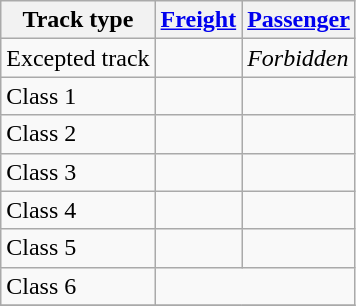<table class="wikitable">
<tr>
<th>Track type</th>
<th><a href='#'>Freight</a></th>
<th><a href='#'>Passenger</a></th>
</tr>
<tr>
<td>Excepted track</td>
<td></td>
<td><em>Forbidden</em></td>
</tr>
<tr>
<td>Class 1</td>
<td></td>
<td></td>
</tr>
<tr>
<td>Class 2</td>
<td></td>
<td></td>
</tr>
<tr>
<td>Class 3</td>
<td></td>
<td></td>
</tr>
<tr>
<td>Class 4</td>
<td></td>
<td></td>
</tr>
<tr>
<td>Class 5</td>
<td></td>
<td></td>
</tr>
<tr>
<td>Class 6</td>
<td colspan="2" align="center"></td>
</tr>
<tr>
</tr>
</table>
